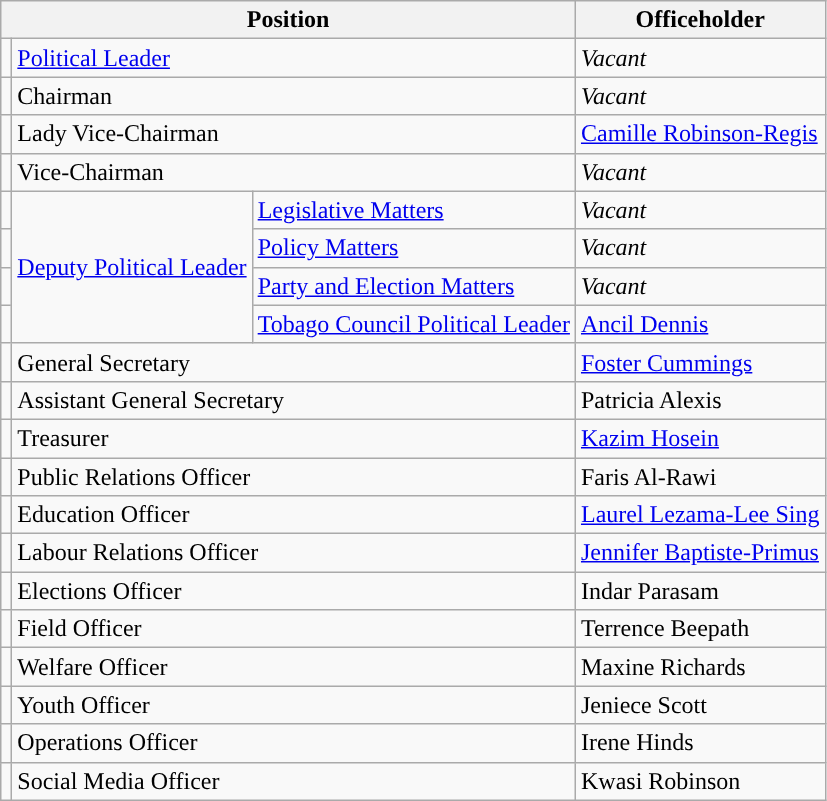<table class="wikitable sortable" style="text-align: left">
<tr>
<th colspan="3">Position</th>
<th>Officeholder</th>
</tr>
<tr>
<td></td>
<td colspan="2"><a href='#'>Political Leader</a></td>
<td><em>Vacant</em></td>
</tr>
<tr>
<td></td>
<td colspan="2">Chairman</td>
<td><em>Vacant</em></td>
</tr>
<tr>
<td></td>
<td colspan="2">Lady Vice-Chairman</td>
<td><a href='#'>Camille Robinson-Regis</a></td>
</tr>
<tr>
<td></td>
<td colspan="2">Vice-Chairman</td>
<td><em>Vacant</em></td>
</tr>
<tr>
<td></td>
<td rowspan="4"><a href='#'>Deputy Political Leader</a></td>
<td><a href='#'>Legislative Matters</a></td>
<td><em>Vacant</em></td>
</tr>
<tr>
<td></td>
<td><a href='#'>Policy Matters</a></td>
<td><em>Vacant</em></td>
</tr>
<tr>
<td></td>
<td><a href='#'>Party and Election Matters</a></td>
<td><em>Vacant</em></td>
</tr>
<tr>
<td></td>
<td><a href='#'>Tobago Council Political Leader</a></td>
<td><a href='#'>Ancil Dennis</a></td>
</tr>
<tr>
<td></td>
<td colspan="2">General Secretary</td>
<td><a href='#'>Foster Cummings</a></td>
</tr>
<tr>
<td></td>
<td colspan="2">Assistant General Secretary</td>
<td>Patricia Alexis</td>
</tr>
<tr>
<td></td>
<td colspan="2">Treasurer</td>
<td><a href='#'>Kazim Hosein</a></td>
</tr>
<tr>
<td></td>
<td colspan="2">Public Relations Officer</td>
<td>Faris Al-Rawi</td>
</tr>
<tr>
<td></td>
<td colspan="2">Education Officer</td>
<td><a href='#'>Laurel Lezama-Lee Sing</a></td>
</tr>
<tr>
<td></td>
<td colspan="2">Labour Relations Officer</td>
<td><a href='#'>Jennifer Baptiste-Primus</a></td>
</tr>
<tr>
<td></td>
<td colspan="2">Elections Officer</td>
<td>Indar Parasam</td>
</tr>
<tr>
<td></td>
<td colspan="2">Field Officer</td>
<td>Terrence Beepath</td>
</tr>
<tr>
<td></td>
<td colspan="2">Welfare Officer</td>
<td>Maxine Richards</td>
</tr>
<tr>
<td></td>
<td colspan="2">Youth Officer</td>
<td>Jeniece Scott</td>
</tr>
<tr>
<td></td>
<td colspan="2">Operations Officer</td>
<td>Irene Hinds</td>
</tr>
<tr>
<td></td>
<td colspan="2">Social Media Officer</td>
<td>Kwasi Robinson</td>
</tr>
</table>
